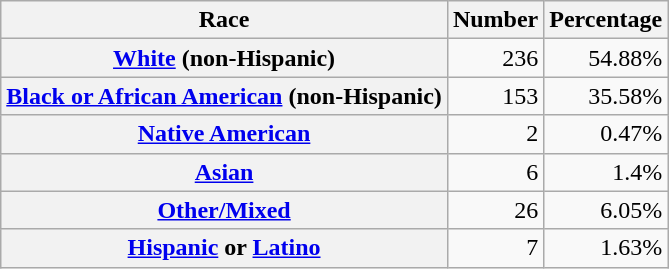<table class="wikitable" style="text-align:right">
<tr>
<th scope="col">Race</th>
<th scope="col">Number</th>
<th scope="col">Percentage</th>
</tr>
<tr>
<th scope="row"><a href='#'>White</a> (non-Hispanic)</th>
<td>236</td>
<td>54.88%</td>
</tr>
<tr>
<th scope="row"><a href='#'>Black or African American</a> (non-Hispanic)</th>
<td>153</td>
<td>35.58%</td>
</tr>
<tr>
<th scope="row"><a href='#'>Native American</a></th>
<td>2</td>
<td>0.47%</td>
</tr>
<tr>
<th scope="row"><a href='#'>Asian</a></th>
<td>6</td>
<td>1.4%</td>
</tr>
<tr>
<th scope="row"><a href='#'>Other/Mixed</a></th>
<td>26</td>
<td>6.05%</td>
</tr>
<tr>
<th scope="row"><a href='#'>Hispanic</a> or <a href='#'>Latino</a></th>
<td>7</td>
<td>1.63%</td>
</tr>
</table>
